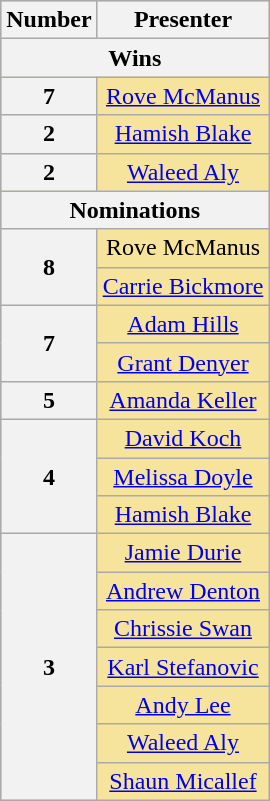<table class="wikitable" rowspan=2 border="2" cellpadding="4" style="text-align: center; background: #f6e39c">
<tr>
<th scope="col" style="width:55px;">Number</th>
<th scope="col" style="text-align:center;">Presenter</th>
</tr>
<tr>
<th colspan="2">Wins</th>
</tr>
<tr>
<th scope="row" style="text-align:center;">7</th>
<td><a href='#'>Rove McManus</a></td>
</tr>
<tr>
<th scope="row" style="text-align:center;">2</th>
<td><a href='#'>Hamish Blake</a></td>
</tr>
<tr>
<th>2</th>
<td><a href='#'>Waleed Aly</a></td>
</tr>
<tr>
<th colspan="2">Nominations</th>
</tr>
<tr>
<th scope="row" rowspan="2" style="text-align:center;">8</th>
<td>Rove McManus</td>
</tr>
<tr>
<td><a href='#'>Carrie Bickmore</a></td>
</tr>
<tr>
<th scope="row" rowspan="2" style="text-align:center;">7</th>
<td><a href='#'>Adam Hills</a></td>
</tr>
<tr>
<td><a href='#'>Grant Denyer</a></td>
</tr>
<tr>
<th scope="row" style="text-align:center;">5</th>
<td><a href='#'>Amanda Keller</a></td>
</tr>
<tr>
<th scope="row" rowspan="3" style="text-align:center;">4</th>
<td><a href='#'>David Koch</a></td>
</tr>
<tr>
<td><a href='#'>Melissa Doyle</a></td>
</tr>
<tr>
<td><a href='#'>Hamish Blake</a></td>
</tr>
<tr>
<th scope="row" rowspan="7" style="text-align:center;">3</th>
<td><a href='#'>Jamie Durie</a></td>
</tr>
<tr>
<td><a href='#'>Andrew Denton</a></td>
</tr>
<tr>
<td><a href='#'>Chrissie Swan</a></td>
</tr>
<tr>
<td><a href='#'>Karl Stefanovic</a></td>
</tr>
<tr>
<td><a href='#'>Andy Lee</a></td>
</tr>
<tr>
<td><a href='#'>Waleed Aly</a></td>
</tr>
<tr>
<td><a href='#'>Shaun Micallef</a></td>
</tr>
</table>
